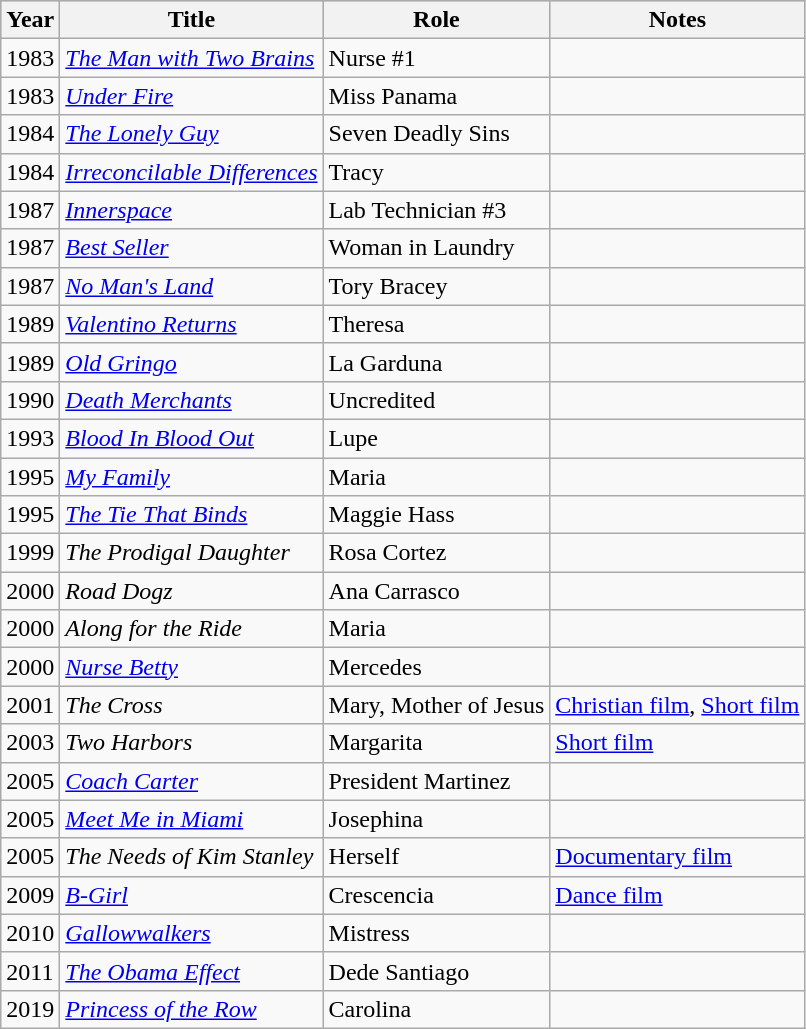<table class="wikitable">
<tr style="background:#ccc; text-align:center;">
<th>Year</th>
<th>Title</th>
<th>Role</th>
<th>Notes</th>
</tr>
<tr>
<td>1983</td>
<td><em><a href='#'>The Man with Two Brains</a></em></td>
<td>Nurse #1</td>
<td></td>
</tr>
<tr>
<td>1983</td>
<td><em><a href='#'>Under Fire</a></em></td>
<td>Miss Panama</td>
<td></td>
</tr>
<tr>
<td>1984</td>
<td><em><a href='#'>The Lonely Guy</a></em></td>
<td>Seven Deadly Sins</td>
<td></td>
</tr>
<tr>
<td>1984</td>
<td><em><a href='#'>Irreconcilable Differences</a></em></td>
<td>Tracy</td>
<td></td>
</tr>
<tr>
<td>1987</td>
<td><em><a href='#'>Innerspace</a></em></td>
<td>Lab Technician #3</td>
<td></td>
</tr>
<tr>
<td>1987</td>
<td><em><a href='#'>Best Seller</a></em></td>
<td>Woman in Laundry</td>
<td></td>
</tr>
<tr>
<td>1987</td>
<td><em><a href='#'>No Man's Land</a></em></td>
<td>Tory Bracey</td>
<td></td>
</tr>
<tr>
<td>1989</td>
<td><em><a href='#'>Valentino Returns</a></em></td>
<td>Theresa</td>
<td></td>
</tr>
<tr>
<td>1989</td>
<td><em><a href='#'>Old Gringo</a></em></td>
<td>La Garduna</td>
<td></td>
</tr>
<tr>
<td>1990</td>
<td><em><a href='#'>Death Merchants</a></em></td>
<td>Uncredited</td>
<td></td>
</tr>
<tr>
<td>1993</td>
<td><em><a href='#'>Blood In Blood Out</a></em></td>
<td>Lupe</td>
<td></td>
</tr>
<tr>
<td>1995</td>
<td><em><a href='#'>My Family</a></em></td>
<td>Maria</td>
<td></td>
</tr>
<tr>
<td>1995</td>
<td><em><a href='#'>The Tie That Binds</a></em></td>
<td>Maggie Hass</td>
<td></td>
</tr>
<tr>
<td>1999</td>
<td><em>The Prodigal Daughter</em></td>
<td>Rosa Cortez</td>
<td></td>
</tr>
<tr>
<td>2000</td>
<td><em>Road Dogz</em></td>
<td>Ana Carrasco</td>
<td></td>
</tr>
<tr>
<td>2000</td>
<td><em>Along for the Ride</em></td>
<td>Maria</td>
<td></td>
</tr>
<tr>
<td>2000</td>
<td><em><a href='#'>Nurse Betty</a></em></td>
<td>Mercedes</td>
<td></td>
</tr>
<tr>
<td>2001</td>
<td><em>The Cross</em></td>
<td>Mary, Mother of Jesus</td>
<td><a href='#'>Christian film</a>, <a href='#'>Short film</a></td>
</tr>
<tr>
<td>2003</td>
<td><em>Two Harbors</em></td>
<td>Margarita</td>
<td><a href='#'>Short film</a></td>
</tr>
<tr>
<td>2005</td>
<td><em><a href='#'>Coach Carter</a></em></td>
<td>President Martinez</td>
<td></td>
</tr>
<tr>
<td>2005</td>
<td><em><a href='#'>Meet Me in Miami</a></em></td>
<td>Josephina</td>
<td></td>
</tr>
<tr>
<td>2005</td>
<td><em>The Needs of Kim Stanley</em></td>
<td>Herself</td>
<td><a href='#'>Documentary film</a></td>
</tr>
<tr>
<td>2009</td>
<td><em><a href='#'>B-Girl</a></em></td>
<td>Crescencia</td>
<td><a href='#'>Dance film</a></td>
</tr>
<tr>
<td>2010</td>
<td><em><a href='#'>Gallowwalkers</a></em></td>
<td>Mistress</td>
<td></td>
</tr>
<tr>
<td>2011</td>
<td><em><a href='#'>The Obama Effect</a></em></td>
<td>Dede Santiago</td>
<td></td>
</tr>
<tr>
<td>2019</td>
<td><em><a href='#'>Princess of the Row</a></em></td>
<td>Carolina</td>
<td></td>
</tr>
</table>
